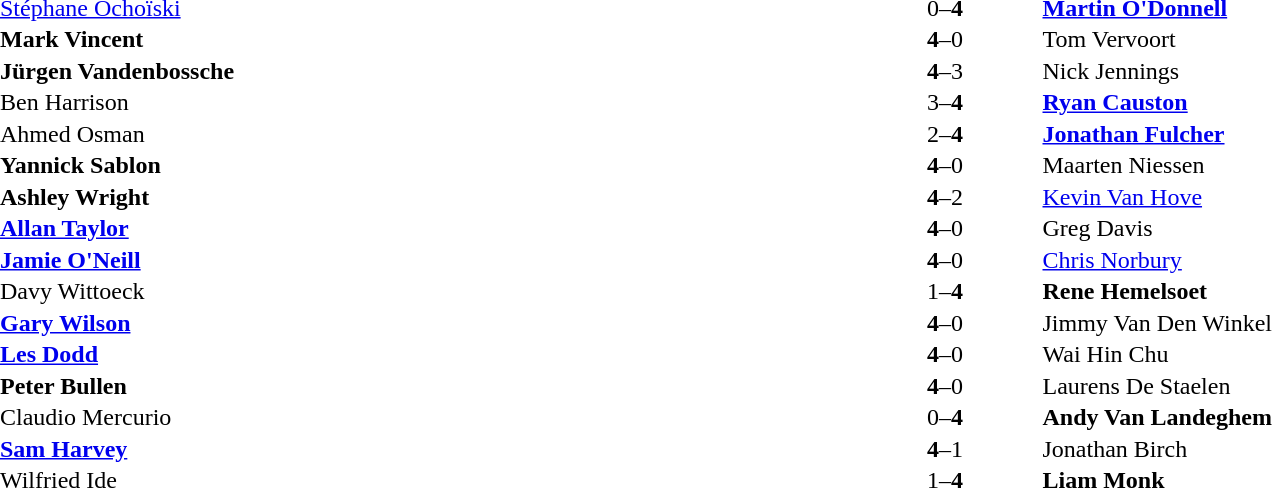<table width="100%" cellspacing="1">
<tr>
<th width=45%></th>
<th width=10%></th>
<th width=45%></th>
</tr>
<tr>
<td> <a href='#'>Stéphane Ochoïski</a></td>
<td align="center">0–<strong>4</strong></td>
<td> <strong><a href='#'>Martin O'Donnell</a></strong></td>
</tr>
<tr>
<td> <strong>Mark Vincent</strong></td>
<td align="center"><strong>4</strong>–0</td>
<td> Tom Vervoort</td>
</tr>
<tr>
<td> <strong>Jürgen Vandenbossche</strong></td>
<td align="center"><strong>4</strong>–3</td>
<td> Nick Jennings</td>
</tr>
<tr>
<td> Ben Harrison</td>
<td align="center">3–<strong>4</strong></td>
<td> <strong><a href='#'>Ryan Causton</a></strong></td>
</tr>
<tr>
<td> Ahmed Osman</td>
<td align="center">2–<strong>4</strong></td>
<td> <strong><a href='#'>Jonathan Fulcher</a></strong></td>
</tr>
<tr>
<td> <strong>Yannick Sablon</strong></td>
<td align="center"><strong>4</strong>–0</td>
<td> Maarten Niessen</td>
</tr>
<tr>
<td> <strong>Ashley Wright</strong></td>
<td align="center"><strong>4</strong>–2</td>
<td> <a href='#'>Kevin Van Hove</a></td>
</tr>
<tr>
<td> <strong><a href='#'>Allan Taylor</a></strong></td>
<td align="center"><strong>4</strong>–0</td>
<td> Greg Davis</td>
</tr>
<tr>
<td> <strong><a href='#'>Jamie O'Neill</a></strong></td>
<td align="center"><strong>4</strong>–0</td>
<td> <a href='#'>Chris Norbury</a></td>
</tr>
<tr>
<td> Davy Wittoeck</td>
<td align="center">1–<strong>4</strong></td>
<td> <strong>Rene Hemelsoet</strong></td>
</tr>
<tr>
<td> <strong><a href='#'>Gary Wilson</a></strong></td>
<td align="center"><strong>4</strong>–0</td>
<td> Jimmy Van Den Winkel</td>
</tr>
<tr>
<td> <strong><a href='#'>Les Dodd</a></strong></td>
<td align="center"><strong>4</strong>–0</td>
<td> Wai Hin Chu</td>
</tr>
<tr>
<td> <strong>Peter Bullen</strong></td>
<td align="center"><strong>4</strong>–0</td>
<td> Laurens De Staelen</td>
</tr>
<tr>
<td> Claudio Mercurio</td>
<td align="center">0–<strong>4</strong></td>
<td> <strong>Andy Van Landeghem</strong></td>
</tr>
<tr>
<td> <strong><a href='#'>Sam Harvey</a></strong></td>
<td align="center"><strong>4</strong>–1</td>
<td> Jonathan Birch</td>
</tr>
<tr>
<td> Wilfried Ide</td>
<td align="center">1–<strong>4</strong></td>
<td> <strong>Liam Monk</strong></td>
</tr>
</table>
